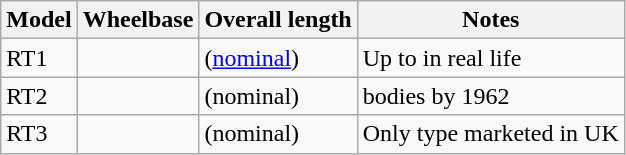<table class="wikitable">
<tr>
<th>Model</th>
<th>Wheelbase</th>
<th>Overall length</th>
<th>Notes</th>
</tr>
<tr>
<td>RT1</td>
<td></td>
<td> (<a href='#'>nominal</a>)</td>
<td>Up to  in real life</td>
</tr>
<tr>
<td>RT2</td>
<td></td>
<td> (nominal)</td>
<td> bodies by 1962</td>
</tr>
<tr>
<td>RT3</td>
<td></td>
<td> (nominal)</td>
<td>Only type marketed in UK</td>
</tr>
</table>
